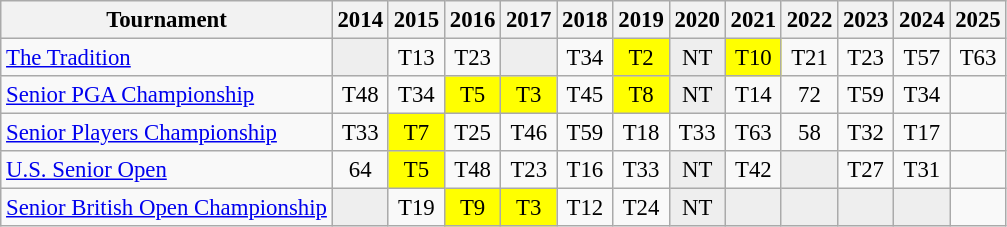<table class="wikitable" style="font-size:95%;text-align:center;">
<tr>
<th>Tournament</th>
<th>2014</th>
<th>2015</th>
<th>2016</th>
<th>2017</th>
<th>2018</th>
<th>2019</th>
<th>2020</th>
<th>2021</th>
<th>2022</th>
<th>2023</th>
<th>2024</th>
<th>2025</th>
</tr>
<tr>
<td align=left><a href='#'>The Tradition</a></td>
<td style="background:#eeeeee;"></td>
<td>T13</td>
<td>T23</td>
<td style="background:#eeeeee;"></td>
<td>T34</td>
<td style="background:yellow;">T2</td>
<td style="background:#eeeeee;">NT</td>
<td style="background:yellow;">T10</td>
<td>T21</td>
<td>T23</td>
<td>T57</td>
<td>T63</td>
</tr>
<tr>
<td align=left><a href='#'>Senior PGA Championship</a></td>
<td>T48</td>
<td>T34</td>
<td style="background:yellow;">T5</td>
<td style="background:yellow;">T3</td>
<td>T45</td>
<td style="background:yellow;">T8</td>
<td style="background:#eeeeee;">NT</td>
<td>T14</td>
<td>72</td>
<td>T59</td>
<td>T34</td>
<td></td>
</tr>
<tr>
<td align=left><a href='#'>Senior Players Championship</a></td>
<td>T33</td>
<td style="background:yellow;">T7</td>
<td>T25</td>
<td>T46</td>
<td>T59</td>
<td>T18</td>
<td>T33</td>
<td>T63</td>
<td>58</td>
<td>T32</td>
<td>T17</td>
<td></td>
</tr>
<tr>
<td align=left><a href='#'>U.S. Senior Open</a></td>
<td>64</td>
<td style="background:yellow;">T5</td>
<td>T48</td>
<td>T23</td>
<td>T16</td>
<td>T33</td>
<td style="background:#eeeeee;">NT</td>
<td>T42</td>
<td style="background:#eeeeee;"></td>
<td>T27</td>
<td>T31</td>
<td></td>
</tr>
<tr>
<td align=left><a href='#'>Senior British Open Championship</a></td>
<td style="background:#eeeeee;"></td>
<td>T19</td>
<td style="background:yellow;">T9</td>
<td style="background:yellow;">T3</td>
<td>T12</td>
<td>T24</td>
<td style="background:#eeeeee;">NT</td>
<td style="background:#eeeeee;"></td>
<td style="background:#eeeeee;"></td>
<td style="background:#eeeeee;"></td>
<td style="background:#eeeeee;"></td>
<td></td>
</tr>
</table>
